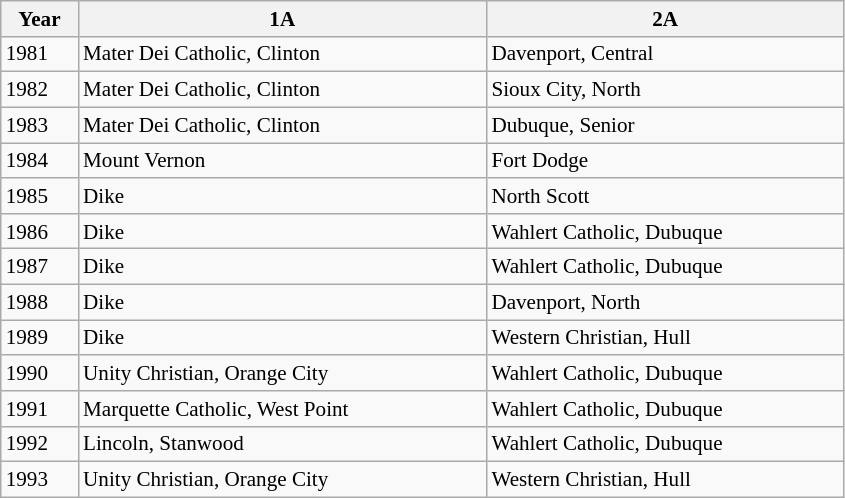<table class="wikitable collapsible collapsed" style="font-size:88%; min-width:40em">
<tr>
<th>Year</th>
<th>1A</th>
<th>2A</th>
</tr>
<tr>
<td>1981</td>
<td>Mater Dei Catholic, Clinton</td>
<td>Davenport, Central</td>
</tr>
<tr>
<td>1982</td>
<td>Mater Dei Catholic, Clinton</td>
<td>Sioux City, North</td>
</tr>
<tr>
<td>1983</td>
<td>Mater Dei Catholic, Clinton</td>
<td>Dubuque, Senior</td>
</tr>
<tr>
<td>1984</td>
<td>Mount Vernon</td>
<td>Fort Dodge</td>
</tr>
<tr>
<td>1985</td>
<td>Dike</td>
<td>North Scott</td>
</tr>
<tr>
<td>1986</td>
<td>Dike</td>
<td>Wahlert Catholic, Dubuque</td>
</tr>
<tr>
<td>1987</td>
<td>Dike</td>
<td>Wahlert Catholic, Dubuque</td>
</tr>
<tr>
<td>1988</td>
<td>Dike</td>
<td>Davenport, North</td>
</tr>
<tr>
<td>1989</td>
<td>Dike</td>
<td>Western Christian, Hull</td>
</tr>
<tr>
<td>1990</td>
<td>Unity Christian, Orange City</td>
<td>Wahlert Catholic, Dubuque</td>
</tr>
<tr>
<td>1991</td>
<td>Marquette Catholic, West Point</td>
<td>Wahlert Catholic, Dubuque</td>
</tr>
<tr>
<td>1992</td>
<td>Lincoln, Stanwood</td>
<td>Wahlert Catholic, Dubuque</td>
</tr>
<tr>
<td>1993</td>
<td>Unity Christian, Orange City</td>
<td>Western Christian, Hull</td>
</tr>
</table>
